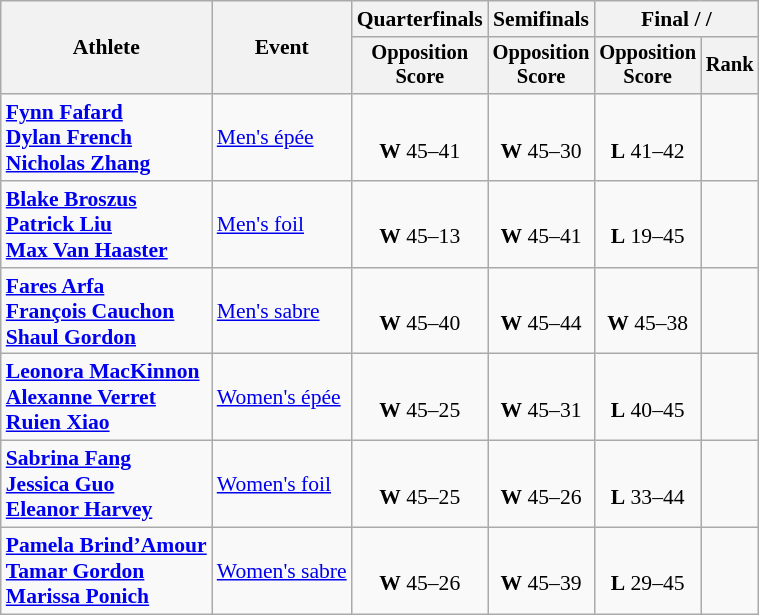<table class=wikitable style="font-size:90%">
<tr>
<th rowspan=2>Athlete</th>
<th rowspan=2>Event</th>
<th>Quarterfinals</th>
<th>Semifinals</th>
<th colspan=2>Final /  / </th>
</tr>
<tr style="font-size:95%">
<th>Opposition<br>Score</th>
<th>Opposition<br>Score</th>
<th>Opposition<br>Score</th>
<th>Rank</th>
</tr>
<tr align=center>
<td align=left><strong><a href='#'>Fynn Fafard</a><br><a href='#'>Dylan French</a><br><a href='#'>Nicholas Zhang</a></strong></td>
<td align=left><a href='#'>Men's épée</a></td>
<td><br><strong>W</strong> 45–41</td>
<td><br><strong>W</strong> 45–30</td>
<td><br><strong>L</strong> 41–42</td>
<td></td>
</tr>
<tr align=center>
<td align=left><strong><a href='#'>Blake Broszus</a><br><a href='#'>Patrick Liu</a><br><a href='#'>Max Van Haaster</a></strong></td>
<td align=left><a href='#'>Men's foil</a></td>
<td><br><strong>W</strong> 45–13</td>
<td><br><strong>W</strong> 45–41</td>
<td><br><strong>L</strong> 19–45</td>
<td></td>
</tr>
<tr align=center>
<td align=left><strong><a href='#'>Fares Arfa</a><br><a href='#'>François Cauchon</a><br><a href='#'>Shaul Gordon</a></strong></td>
<td align=left><a href='#'>Men's sabre</a></td>
<td><br><strong>W</strong> 45–40</td>
<td><br><strong>W</strong> 45–44</td>
<td><br><strong>W</strong> 45–38</td>
<td></td>
</tr>
<tr align=center>
<td align=left><strong><a href='#'>Leonora MacKinnon</a><br><a href='#'>Alexanne Verret</a><br><a href='#'>Ruien Xiao</a></strong></td>
<td align=left><a href='#'>Women's épée</a></td>
<td><br><strong>W</strong> 45–25</td>
<td><br><strong>W</strong> 45–31</td>
<td><br><strong>L</strong> 40–45</td>
<td></td>
</tr>
<tr align=center>
<td align=left><strong><a href='#'>Sabrina Fang</a><br><a href='#'>Jessica Guo</a><br><a href='#'>Eleanor Harvey</a></strong></td>
<td align=left><a href='#'>Women's foil</a></td>
<td><br><strong>W</strong> 45–25</td>
<td><br><strong>W</strong> 45–26</td>
<td><br><strong>L</strong> 33–44</td>
<td></td>
</tr>
<tr align=center>
<td align=left><strong><a href='#'>Pamela Brind’Amour</a><br><a href='#'>Tamar Gordon</a><br><a href='#'>Marissa Ponich</a></strong></td>
<td align=left><a href='#'>Women's sabre</a></td>
<td><br><strong>W</strong> 45–26</td>
<td><br><strong>W</strong> 45–39</td>
<td><br><strong>L</strong> 29–45</td>
<td></td>
</tr>
</table>
